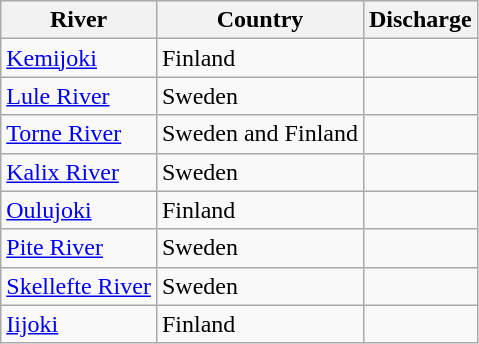<table class="wikitable sortable">
<tr>
<th>River</th>
<th>Country</th>
<th>Discharge</th>
</tr>
<tr>
<td><a href='#'>Kemijoki</a></td>
<td>Finland</td>
<td></td>
</tr>
<tr>
<td><a href='#'>Lule River</a></td>
<td>Sweden</td>
<td></td>
</tr>
<tr>
<td><a href='#'>Torne River</a></td>
<td>Sweden and Finland</td>
<td></td>
</tr>
<tr>
<td><a href='#'>Kalix River</a></td>
<td>Sweden</td>
<td></td>
</tr>
<tr>
<td><a href='#'>Oulujoki</a></td>
<td>Finland</td>
<td></td>
</tr>
<tr>
<td><a href='#'>Pite River</a></td>
<td>Sweden</td>
<td></td>
</tr>
<tr>
<td><a href='#'>Skellefte River</a></td>
<td>Sweden</td>
<td></td>
</tr>
<tr>
<td><a href='#'>Iijoki</a></td>
<td>Finland</td>
<td></td>
</tr>
</table>
